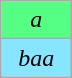<table class="wikitable" style="font-style:italic;text-align:center;">
<tr>
<td bgcolor="#55FF83" width="40">a</td>
</tr>
<tr>
<td bgcolor="#87E6FF" width="40">baa</td>
</tr>
</table>
